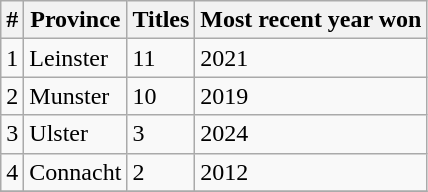<table class="wikitable">
<tr>
<th>#</th>
<th>Province</th>
<th>Titles</th>
<th>Most recent year won</th>
</tr>
<tr>
<td>1</td>
<td>Leinster</td>
<td>11</td>
<td>2021</td>
</tr>
<tr>
<td>2</td>
<td>Munster</td>
<td>10</td>
<td>2019</td>
</tr>
<tr>
<td>3</td>
<td>Ulster</td>
<td>3</td>
<td>2024</td>
</tr>
<tr>
<td>4</td>
<td>Connacht</td>
<td>2</td>
<td>2012</td>
</tr>
<tr>
</tr>
</table>
